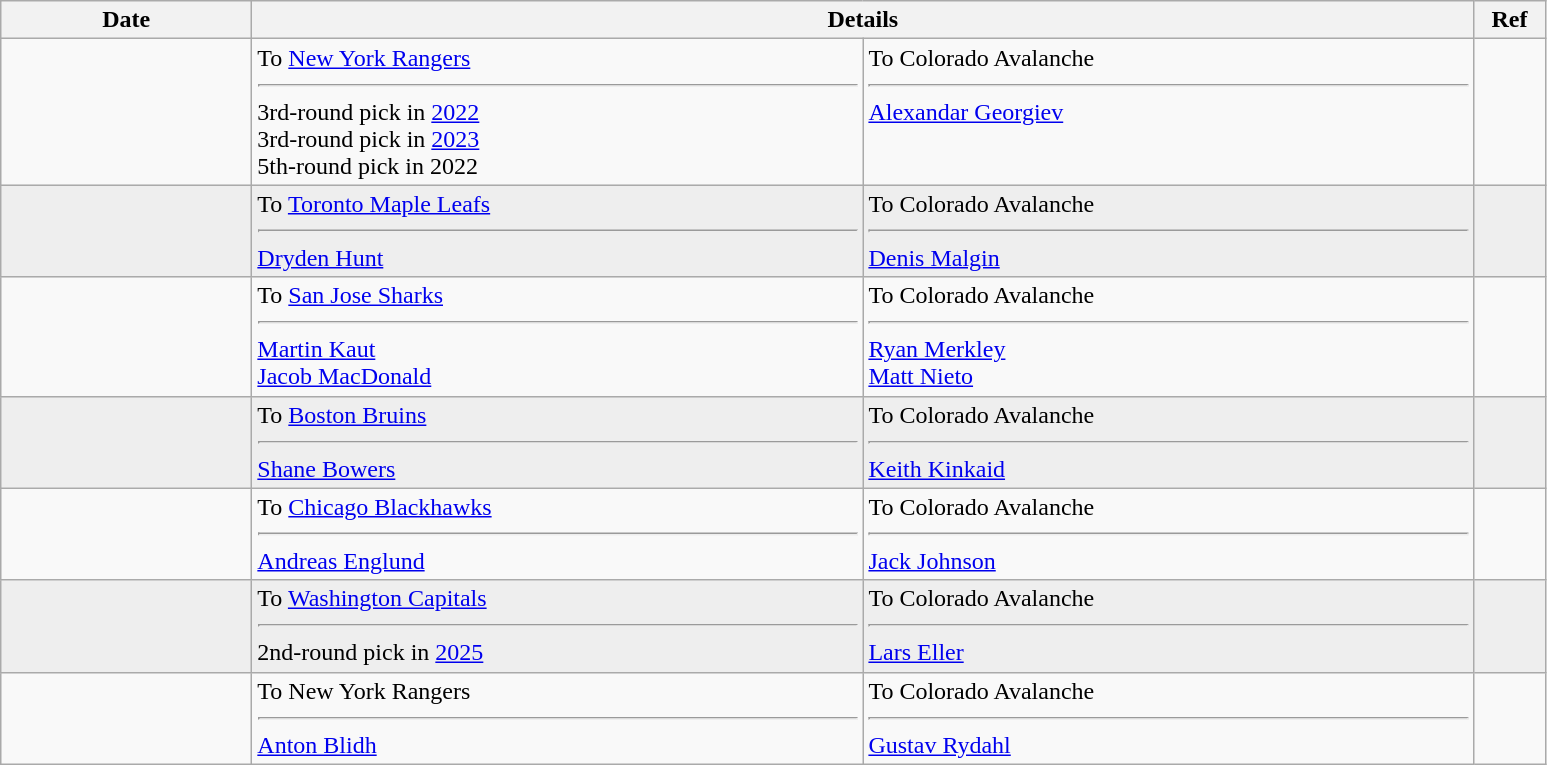<table class="wikitable">
<tr>
<th style="width: 10em;">Date</th>
<th colspan=2>Details</th>
<th style="width: 2.5em;">Ref</th>
</tr>
<tr>
<td></td>
<td style="width: 25em;" valign="top">To <a href='#'>New York Rangers</a><hr>3rd-round pick in <a href='#'>2022</a><br>3rd-round pick in <a href='#'>2023</a><br>5th-round pick in 2022</td>
<td style="width: 25em;" valign="top">To Colorado Avalanche<hr><a href='#'>Alexandar Georgiev</a></td>
<td></td>
</tr>
<tr bgcolor="eeeeee">
<td></td>
<td style="width: 25em;" valign="top">To <a href='#'>Toronto Maple Leafs</a><hr><a href='#'>Dryden Hunt</a></td>
<td style="width: 25em;" valign="top">To Colorado Avalanche<hr><a href='#'>Denis Malgin</a></td>
<td></td>
</tr>
<tr>
<td></td>
<td style="width: 25em;" valign="top">To <a href='#'>San Jose Sharks</a><hr><a href='#'>Martin Kaut</a><br><a href='#'>Jacob MacDonald</a></td>
<td style="width: 25em;" valign="top">To Colorado Avalanche<hr><a href='#'>Ryan Merkley</a><br><a href='#'>Matt Nieto</a></td>
<td></td>
</tr>
<tr bgcolor="eeeeee">
<td></td>
<td style="width: 25em;" valign="top">To <a href='#'>Boston Bruins</a><hr><a href='#'>Shane Bowers</a></td>
<td style="width: 25em;" valign="top">To Colorado Avalanche<hr><a href='#'>Keith Kinkaid</a></td>
<td></td>
</tr>
<tr>
<td></td>
<td style="width: 25em;" valign="top">To <a href='#'>Chicago Blackhawks</a><hr><a href='#'>Andreas Englund</a></td>
<td style="width: 25em;" valign="top">To Colorado Avalanche<hr><a href='#'>Jack Johnson</a></td>
<td></td>
</tr>
<tr bgcolor="eeeeee">
<td></td>
<td style="width: 25em;" valign="top">To <a href='#'>Washington Capitals</a><hr>2nd-round pick in <a href='#'>2025</a></td>
<td style="width: 25em;" valign="top">To Colorado Avalanche<hr><a href='#'>Lars Eller</a></td>
<td></td>
</tr>
<tr>
<td></td>
<td style="width: 25em;" valign="top">To New York Rangers<hr><a href='#'>Anton Blidh</a></td>
<td style="width: 25em;" valign="top">To Colorado Avalanche<hr><a href='#'>Gustav Rydahl</a></td>
<td></td>
</tr>
</table>
